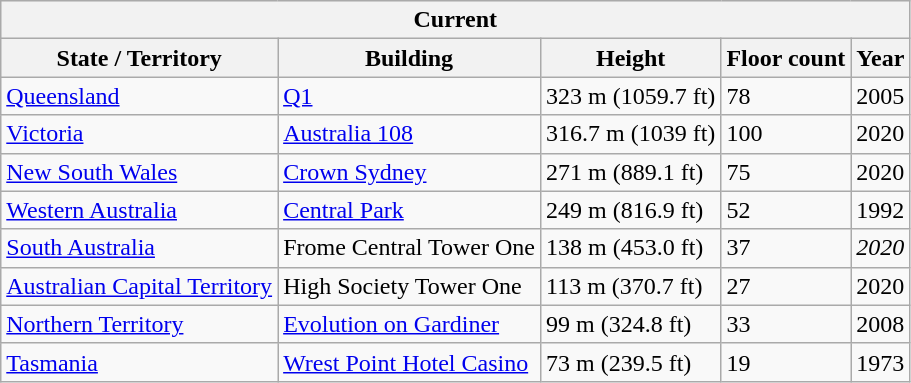<table class="wikitable sortable">
<tr style="background: #ececec;">
<th colspan="5">Current</th>
</tr>
<tr>
<th>State / Territory</th>
<th>Building</th>
<th>Height</th>
<th>Floor count</th>
<th>Year</th>
</tr>
<tr>
<td><a href='#'>Queensland</a></td>
<td><a href='#'>Q1</a></td>
<td>323 m (1059.7 ft)</td>
<td>78</td>
<td>2005</td>
</tr>
<tr>
<td><a href='#'>Victoria</a></td>
<td><a href='#'>Australia 108</a></td>
<td>316.7 m (1039 ft)</td>
<td>100</td>
<td>2020</td>
</tr>
<tr>
<td><a href='#'>New South Wales</a></td>
<td><a href='#'>Crown Sydney</a></td>
<td>271 m (889.1 ft)</td>
<td>75</td>
<td>2020</td>
</tr>
<tr>
<td><a href='#'>Western Australia</a></td>
<td><a href='#'>Central Park</a></td>
<td>249 m (816.9 ft)</td>
<td>52</td>
<td>1992</td>
</tr>
<tr>
<td><a href='#'>South Australia</a></td>
<td>Frome Central Tower One</td>
<td>138 m (453.0 ft)</td>
<td>37</td>
<td><em>2020</em></td>
</tr>
<tr>
<td><a href='#'>Australian Capital Territory</a></td>
<td>High Society Tower One</td>
<td>113 m (370.7 ft)</td>
<td>27</td>
<td>2020</td>
</tr>
<tr>
<td><a href='#'>Northern Territory</a></td>
<td><a href='#'>Evolution on Gardiner</a></td>
<td>99 m (324.8 ft)</td>
<td>33</td>
<td>2008</td>
</tr>
<tr>
<td><a href='#'>Tasmania</a></td>
<td><a href='#'>Wrest Point Hotel Casino</a></td>
<td>73 m (239.5 ft)</td>
<td>19</td>
<td>1973</td>
</tr>
</table>
